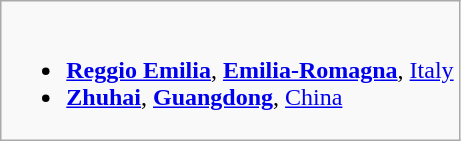<table class="wikitable">
<tr valign="top">
<td><br><ul><li> <strong><a href='#'>Reggio Emilia</a></strong>, <strong><a href='#'>Emilia-Romagna</a></strong>, <a href='#'>Italy</a></li><li> <strong><a href='#'>Zhuhai</a></strong>, <strong><a href='#'>Guangdong</a></strong>, <a href='#'>China</a></li></ul></td>
</tr>
</table>
